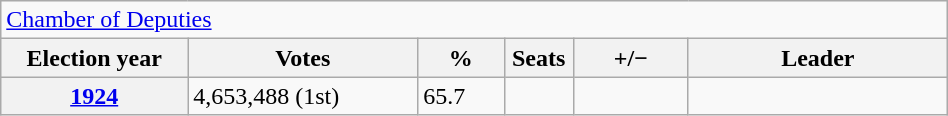<table class=wikitable style="width:50%; border:1px #AAAAFF solid">
<tr>
<td colspan=6><a href='#'>Chamber of Deputies</a></td>
</tr>
<tr>
<th width=13%>Election year</th>
<th width=16%>Votes</th>
<th width=6%>%</th>
<th width=1%>Seats</th>
<th width=8%>+/−</th>
<th width=18%>Leader</th>
</tr>
<tr>
<th><a href='#'>1924</a></th>
<td>4,653,488 (1st)</td>
<td>65.7</td>
<td></td>
<td></td>
<td></td>
</tr>
</table>
